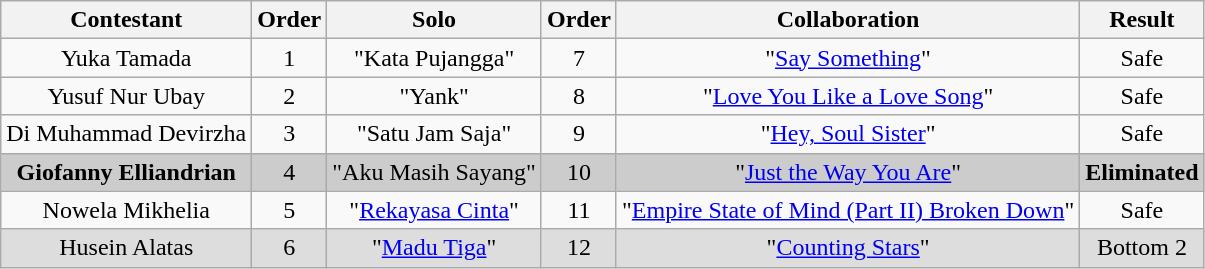<table class="wikitable" style="text-align:center;">
<tr>
<th>Contestant</th>
<th>Order</th>
<th>Solo</th>
<th>Order</th>
<th>Collaboration</th>
<th>Result</th>
</tr>
<tr>
<td>Yuka Tamada</td>
<td>1</td>
<td>"Kata Pujangga"</td>
<td>7</td>
<td>"<a href='#'>Say Something</a>"</td>
<td>Safe</td>
</tr>
<tr>
<td>Yusuf Nur Ubay</td>
<td>2</td>
<td>"Yank"</td>
<td>8</td>
<td>"<a href='#'>Love You Like a Love Song</a>"</td>
<td>Safe</td>
</tr>
<tr>
<td>Di Muhammad Devirzha</td>
<td>3</td>
<td>"Satu Jam Saja"</td>
<td>9</td>
<td>"<a href='#'>Hey, Soul Sister</a>"</td>
<td>Safe</td>
</tr>
<tr style="background:#ccc;">
<td><strong>Giofanny Elliandrian</strong></td>
<td>4</td>
<td>"Aku Masih Sayang"</td>
<td>10</td>
<td>"<a href='#'>Just the Way You Are</a>"</td>
<td><strong>Eliminated</strong></td>
</tr>
<tr>
<td>Nowela Mikhelia</td>
<td>5</td>
<td>"<a href='#'>Rekayasa Cinta</a>"</td>
<td>11</td>
<td>"<a href='#'>Empire State of Mind (Part II) Broken Down</a>"</td>
<td>Safe</td>
</tr>
<tr style="background:#ddd;">
<td>Husein Alatas</td>
<td>6</td>
<td>"<a href='#'>Madu Tiga</a>"</td>
<td>12</td>
<td>"<a href='#'>Counting Stars</a>"</td>
<td>Bottom 2</td>
</tr>
</table>
